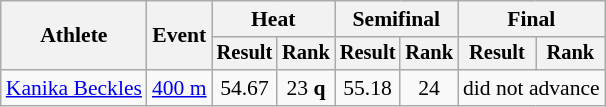<table class="wikitable" style="font-size:90%">
<tr>
<th rowspan=2>Athlete</th>
<th rowspan=2>Event</th>
<th colspan=2>Heat</th>
<th colspan=2>Semifinal</th>
<th colspan=2>Final</th>
</tr>
<tr style="font-size:95%">
<th>Result</th>
<th>Rank</th>
<th>Result</th>
<th>Rank</th>
<th>Result</th>
<th>Rank</th>
</tr>
<tr align=center>
<td align=left><a href='#'>Kanika Beckles</a></td>
<td align=left><a href='#'>400 m</a></td>
<td>54.67</td>
<td>23 <strong>q</strong></td>
<td>55.18</td>
<td>24</td>
<td colspan=2>did not advance</td>
</tr>
</table>
